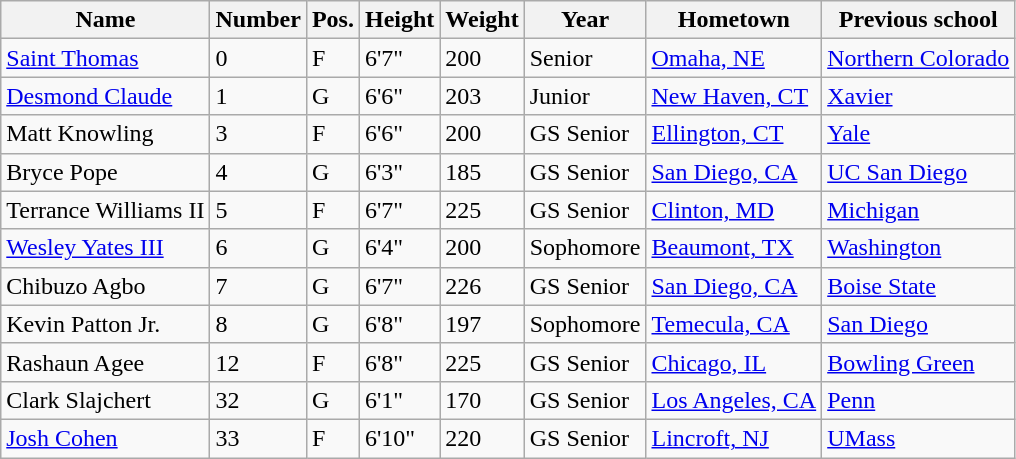<table class="wikitable sortable" border="1">
<tr>
<th>Name</th>
<th>Number</th>
<th>Pos.</th>
<th>Height</th>
<th>Weight</th>
<th>Year</th>
<th>Hometown</th>
<th class="unsortable">Previous school</th>
</tr>
<tr>
<td><a href='#'>Saint Thomas</a></td>
<td>0</td>
<td>F</td>
<td>6'7"</td>
<td>200</td>
<td>Senior</td>
<td><a href='#'>Omaha, NE</a></td>
<td><a href='#'>Northern Colorado</a></td>
</tr>
<tr>
<td><a href='#'>Desmond Claude</a></td>
<td>1</td>
<td>G</td>
<td>6'6"</td>
<td>203</td>
<td>Junior</td>
<td><a href='#'>New Haven, CT</a></td>
<td><a href='#'>Xavier</a></td>
</tr>
<tr>
<td>Matt Knowling</td>
<td>3</td>
<td>F</td>
<td>6'6"</td>
<td>200</td>
<td>GS Senior</td>
<td><a href='#'>Ellington, CT</a></td>
<td><a href='#'>Yale</a></td>
</tr>
<tr>
<td>Bryce Pope</td>
<td>4</td>
<td>G</td>
<td>6'3"</td>
<td>185</td>
<td>GS Senior</td>
<td><a href='#'>San Diego, CA</a></td>
<td><a href='#'>UC San Diego</a></td>
</tr>
<tr>
<td>Terrance Williams II</td>
<td>5</td>
<td>F</td>
<td>6'7"</td>
<td>225</td>
<td>GS Senior</td>
<td><a href='#'>Clinton, MD</a></td>
<td><a href='#'>Michigan</a></td>
</tr>
<tr>
<td><a href='#'>Wesley Yates III</a></td>
<td>6</td>
<td>G</td>
<td>6'4"</td>
<td>200</td>
<td>Sophomore</td>
<td><a href='#'>Beaumont, TX</a></td>
<td><a href='#'>Washington</a></td>
</tr>
<tr>
<td>Chibuzo Agbo</td>
<td>7</td>
<td>G</td>
<td>6'7"</td>
<td>226</td>
<td>GS Senior</td>
<td><a href='#'>San Diego, CA</a></td>
<td><a href='#'>Boise State</a></td>
</tr>
<tr>
<td>Kevin Patton Jr.</td>
<td>8</td>
<td>G</td>
<td>6'8"</td>
<td>197</td>
<td>Sophomore</td>
<td><a href='#'>Temecula, CA</a></td>
<td><a href='#'>San Diego</a></td>
</tr>
<tr>
<td>Rashaun Agee</td>
<td>12</td>
<td>F</td>
<td>6'8"</td>
<td>225</td>
<td>GS Senior</td>
<td><a href='#'>Chicago, IL</a></td>
<td><a href='#'>Bowling Green</a></td>
</tr>
<tr>
<td>Clark Slajchert</td>
<td>32</td>
<td>G</td>
<td>6'1"</td>
<td>170</td>
<td>GS Senior</td>
<td><a href='#'>Los Angeles, CA</a></td>
<td><a href='#'>Penn</a></td>
</tr>
<tr>
<td><a href='#'>Josh Cohen</a></td>
<td>33</td>
<td>F</td>
<td>6'10"</td>
<td>220</td>
<td>GS Senior</td>
<td><a href='#'>Lincroft, NJ</a></td>
<td><a href='#'>UMass</a></td>
</tr>
</table>
